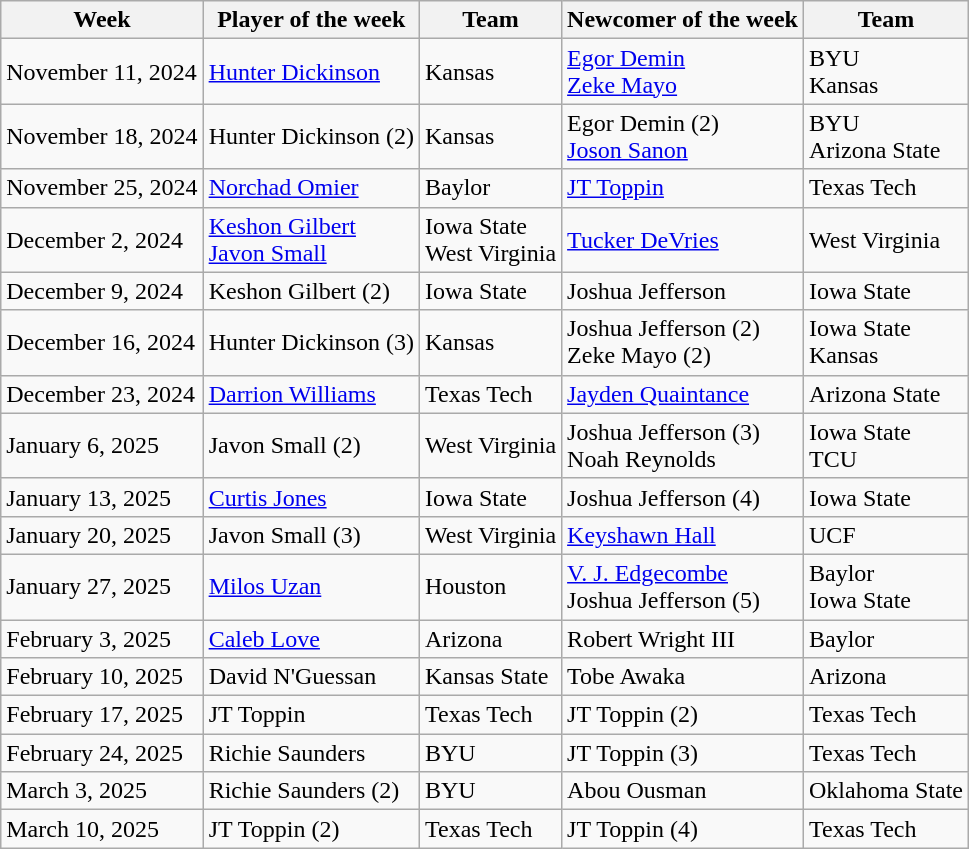<table class="wikitable" border="1">
<tr>
<th>Week</th>
<th>Player of the week</th>
<th>Team</th>
<th>Newcomer of the week</th>
<th>Team</th>
</tr>
<tr>
<td>November 11, 2024</td>
<td><a href='#'>Hunter Dickinson</a></td>
<td>Kansas</td>
<td><a href='#'>Egor Demin</a><br><a href='#'>Zeke Mayo</a></td>
<td>BYU<br>Kansas</td>
</tr>
<tr>
<td>November 18, 2024</td>
<td>Hunter Dickinson (2)</td>
<td>Kansas</td>
<td>Egor Demin (2)<br><a href='#'>Joson Sanon</a></td>
<td>BYU<br>Arizona State</td>
</tr>
<tr>
<td>November 25,  2024</td>
<td><a href='#'>Norchad Omier</a></td>
<td>Baylor</td>
<td><a href='#'>JT Toppin</a></td>
<td>Texas Tech</td>
</tr>
<tr>
<td>December 2, 2024</td>
<td><a href='#'>Keshon Gilbert</a><br><a href='#'>Javon Small</a></td>
<td>Iowa State<br>West Virginia</td>
<td><a href='#'>Tucker DeVries</a></td>
<td>West Virginia</td>
</tr>
<tr>
<td>December 9, 2024</td>
<td>Keshon Gilbert (2)</td>
<td>Iowa State</td>
<td>Joshua Jefferson</td>
<td>Iowa State</td>
</tr>
<tr>
<td>December 16, 2024</td>
<td>Hunter Dickinson (3)</td>
<td>Kansas</td>
<td>Joshua Jefferson (2)<br>Zeke Mayo (2)</td>
<td>Iowa State<br>Kansas</td>
</tr>
<tr>
<td>December 23, 2024</td>
<td><a href='#'>Darrion Williams</a></td>
<td>Texas Tech</td>
<td><a href='#'>Jayden Quaintance</a></td>
<td>Arizona State</td>
</tr>
<tr>
<td>January 6, 2025</td>
<td>Javon Small (2)</td>
<td>West Virginia</td>
<td>Joshua Jefferson (3)<br>Noah Reynolds</td>
<td>Iowa State<br>TCU</td>
</tr>
<tr>
<td>January 13, 2025</td>
<td><a href='#'>Curtis Jones</a></td>
<td>Iowa State</td>
<td>Joshua Jefferson (4)</td>
<td>Iowa State</td>
</tr>
<tr>
<td>January 20, 2025</td>
<td>Javon Small (3)</td>
<td>West Virginia</td>
<td><a href='#'>Keyshawn Hall</a></td>
<td>UCF</td>
</tr>
<tr>
<td>January 27, 2025</td>
<td><a href='#'>Milos Uzan</a></td>
<td>Houston</td>
<td><a href='#'>V. J. Edgecombe</a><br>Joshua Jefferson (5)</td>
<td>Baylor<br>Iowa State</td>
</tr>
<tr>
<td>February 3, 2025</td>
<td><a href='#'>Caleb Love</a></td>
<td>Arizona</td>
<td>Robert Wright III</td>
<td>Baylor</td>
</tr>
<tr>
<td>February 10, 2025</td>
<td>David N'Guessan</td>
<td>Kansas State</td>
<td>Tobe Awaka</td>
<td>Arizona</td>
</tr>
<tr>
<td>February 17, 2025</td>
<td>JT Toppin</td>
<td>Texas Tech</td>
<td>JT Toppin (2)</td>
<td>Texas Tech</td>
</tr>
<tr>
<td>February 24, 2025</td>
<td>Richie Saunders</td>
<td>BYU</td>
<td>JT Toppin (3)</td>
<td>Texas Tech</td>
</tr>
<tr>
<td>March 3, 2025</td>
<td>Richie Saunders (2)</td>
<td>BYU</td>
<td>Abou Ousman</td>
<td>Oklahoma State</td>
</tr>
<tr>
<td>March 10, 2025</td>
<td>JT Toppin (2)</td>
<td>Texas Tech</td>
<td>JT Toppin (4)</td>
<td>Texas Tech</td>
</tr>
</table>
